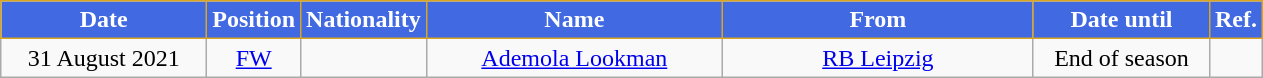<table class="wikitable" style="text-align:center">
<tr>
<th style="background:royalblue;color:white;border:1px solid goldenrod;width:130px">Date</th>
<th style="background:royalblue;color:white;border:1px solid goldenrod;width:50px">Position</th>
<th style="background:royalblue;color:white;border:1px solid goldenrod;width:50px">Nationality</th>
<th style="background:royalblue;color:white;border:1px solid goldenrod;width:190px">Name</th>
<th style="background:royalblue;color:white;border:1px solid goldenrod;width:200px">From</th>
<th style="background:royalblue;color:white;border:1px solid goldenrod;width:110px">Date until</th>
<th style="background:royalblue;color:white;border:1px solid goldenrod;width:25px">Ref.</th>
</tr>
<tr>
<td>31 August 2021</td>
<td><a href='#'>FW</a></td>
<td></td>
<td><a href='#'>Ademola Lookman</a></td>
<td> <a href='#'>RB Leipzig</a></td>
<td>End of season</td>
<td></td>
</tr>
</table>
